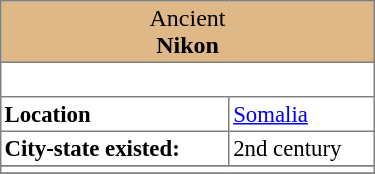<table class="toccolours" border="1" cellpadding="2" cellspacing="2" style="float: right; margin: 0 0 1em 1em; width: 250px; border-collapse: collapse; font-size: 95%;">
<tr>
<td colspan="2" style="margin-left: inherit; background:#DEB887; text-align:center; font-size: medium;">Ancient<br><strong>Nikon</strong></td>
</tr>
<tr style="vertical-align: top;">
<td colspan="2"><div><br></div></td>
</tr>
<tr style="vertical-align: top;">
<td><strong>Location</strong></td>
<td><a href='#'>Somalia</a></td>
</tr>
<tr style="vertical-align: top;">
<td><strong>City-state existed:</strong></td>
<td>2nd century</td>
</tr>
<tr style="vertical-align: top;">
</tr>
<tr align="center">
<td colspan="2"><div></div></td>
</tr>
<tr style="vertical-align: top;">
</tr>
</table>
